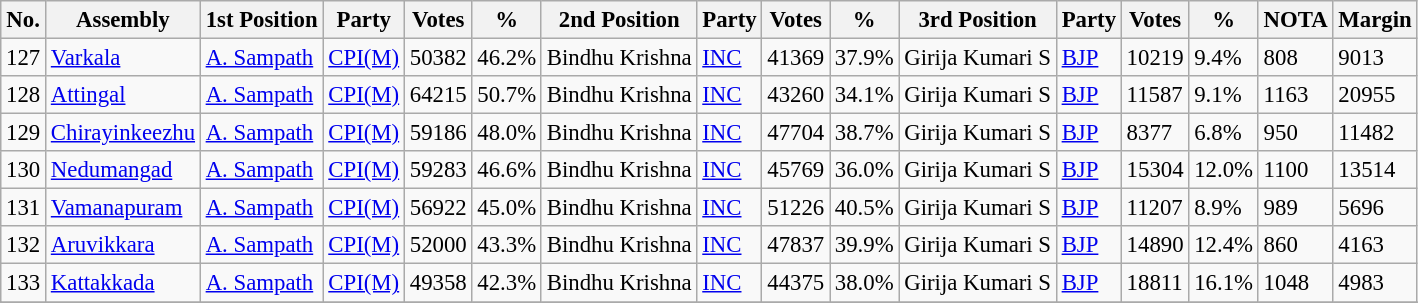<table class="wikitable sortable" style="font-size:95%;">
<tr>
<th>No.</th>
<th>Assembly</th>
<th>1st Position</th>
<th>Party</th>
<th>Votes</th>
<th>%</th>
<th>2nd Position</th>
<th>Party</th>
<th>Votes</th>
<th>%</th>
<th>3rd Position</th>
<th>Party</th>
<th>Votes</th>
<th>%</th>
<th>NOTA</th>
<th>Margin</th>
</tr>
<tr>
<td>127</td>
<td><a href='#'>Varkala</a></td>
<td><a href='#'>A. Sampath</a></td>
<td><a href='#'>CPI(M)</a></td>
<td>50382</td>
<td>46.2%</td>
<td>Bindhu Krishna</td>
<td><a href='#'>INC</a></td>
<td>41369</td>
<td>37.9%</td>
<td>Girija Kumari S</td>
<td><a href='#'>BJP</a></td>
<td>10219</td>
<td>9.4%</td>
<td>808</td>
<td>9013</td>
</tr>
<tr>
<td>128</td>
<td><a href='#'>Attingal</a></td>
<td><a href='#'>A. Sampath</a></td>
<td><a href='#'>CPI(M)</a></td>
<td>64215</td>
<td>50.7%</td>
<td>Bindhu Krishna</td>
<td><a href='#'>INC</a></td>
<td>43260</td>
<td>34.1%</td>
<td>Girija Kumari S</td>
<td><a href='#'>BJP</a></td>
<td>11587</td>
<td>9.1%</td>
<td>1163</td>
<td>20955</td>
</tr>
<tr>
<td>129</td>
<td><a href='#'>Chirayinkeezhu</a></td>
<td><a href='#'>A. Sampath</a></td>
<td><a href='#'>CPI(M)</a></td>
<td>59186</td>
<td>48.0%</td>
<td>Bindhu Krishna</td>
<td><a href='#'>INC</a></td>
<td>47704</td>
<td>38.7%</td>
<td>Girija Kumari S</td>
<td><a href='#'>BJP</a></td>
<td>8377</td>
<td>6.8%</td>
<td>950</td>
<td>11482</td>
</tr>
<tr>
<td>130</td>
<td><a href='#'>Nedumangad</a></td>
<td><a href='#'>A. Sampath</a></td>
<td><a href='#'>CPI(M)</a></td>
<td>59283</td>
<td>46.6%</td>
<td>Bindhu Krishna</td>
<td><a href='#'>INC</a></td>
<td>45769</td>
<td>36.0%</td>
<td>Girija Kumari S</td>
<td><a href='#'>BJP</a></td>
<td>15304</td>
<td>12.0%</td>
<td>1100</td>
<td>13514</td>
</tr>
<tr>
<td>131</td>
<td><a href='#'>Vamanapuram</a></td>
<td><a href='#'>A. Sampath</a></td>
<td><a href='#'>CPI(M)</a></td>
<td>56922</td>
<td>45.0%</td>
<td>Bindhu Krishna</td>
<td><a href='#'>INC</a></td>
<td>51226</td>
<td>40.5%</td>
<td>Girija Kumari S</td>
<td><a href='#'>BJP</a></td>
<td>11207</td>
<td>8.9%</td>
<td>989</td>
<td>5696</td>
</tr>
<tr>
<td>132</td>
<td><a href='#'>Aruvikkara</a></td>
<td><a href='#'>A. Sampath</a></td>
<td><a href='#'>CPI(M)</a></td>
<td>52000</td>
<td>43.3%</td>
<td>Bindhu Krishna</td>
<td><a href='#'>INC</a></td>
<td>47837</td>
<td>39.9%</td>
<td>Girija Kumari S</td>
<td><a href='#'>BJP</a></td>
<td>14890</td>
<td>12.4%</td>
<td>860</td>
<td>4163</td>
</tr>
<tr>
<td>133</td>
<td><a href='#'>Kattakkada</a></td>
<td><a href='#'>A. Sampath</a></td>
<td><a href='#'>CPI(M)</a></td>
<td>49358</td>
<td>42.3%</td>
<td>Bindhu Krishna</td>
<td><a href='#'>INC</a></td>
<td>44375</td>
<td>38.0%</td>
<td>Girija Kumari S</td>
<td><a href='#'>BJP</a></td>
<td>18811</td>
<td>16.1%</td>
<td>1048</td>
<td>4983</td>
</tr>
<tr>
</tr>
<tr>
</tr>
</table>
